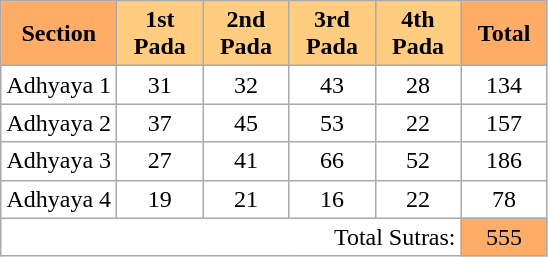<table class="wikitable floatright" align=center style = " background: transparent; ">
<tr style="text-align: center;">
<td width=70px style="background: #ffad66;"><strong>Section</strong></td>
<td width=50px style="background: #ffcc80;"><strong>1st Pada</strong></td>
<td width=50px style="background: #ffcc80;"><strong>2nd Pada</strong></td>
<td width=50px style="background: #ffcc80;"><strong>3rd Pada</strong></td>
<td width=50px style="background: #ffcc80;"><strong>4th Pada</strong></td>
<td width=50px style="background: #ffad66;"><strong>Total</strong></td>
</tr>
<tr style="text-align: center;">
<td width=70px>Adhyaya 1</td>
<td width=50px>31</td>
<td width=50px>32</td>
<td width=50px>43</td>
<td width=50px>28</td>
<td width=50px>134</td>
</tr>
<tr style="text-align: center;">
<td width=70px>Adhyaya 2</td>
<td width=50px>37</td>
<td width=50px>45</td>
<td width=50px>53</td>
<td width=50px>22</td>
<td width=50px>157</td>
</tr>
<tr style="text-align: center;">
<td width=70px>Adhyaya 3</td>
<td width=50px>27</td>
<td width=50px>41</td>
<td width=50px>66</td>
<td width=50px>52</td>
<td width=50px>186</td>
</tr>
<tr style="text-align: center;">
<td width=70px>Adhyaya 4</td>
<td width=50px>19</td>
<td width=50px>21</td>
<td width=50px>16</td>
<td width=50px>22</td>
<td width=50px>78</td>
</tr>
<tr style="text-align: center;">
<td colspan=5 style="text-align: right;">Total Sutras:</td>
<td width=50px style="background: #ffad66;">555</td>
</tr>
</table>
